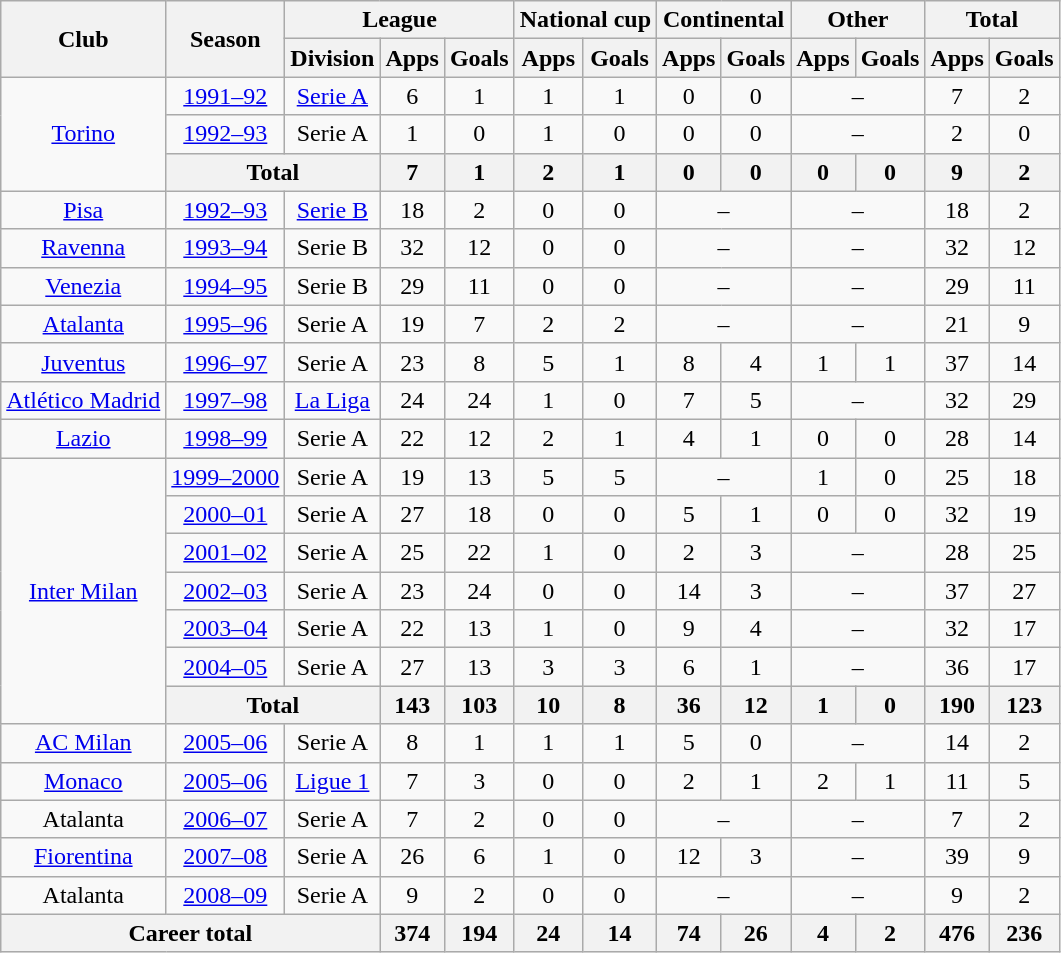<table class="wikitable" style="text-align:center">
<tr>
<th rowspan="2">Club</th>
<th rowspan="2">Season</th>
<th colspan="3">League</th>
<th colspan="2">National cup</th>
<th colspan="2">Continental</th>
<th colspan="2">Other</th>
<th colspan="2">Total</th>
</tr>
<tr>
<th>Division</th>
<th>Apps</th>
<th>Goals</th>
<th>Apps</th>
<th>Goals</th>
<th>Apps</th>
<th>Goals</th>
<th>Apps</th>
<th>Goals</th>
<th>Apps</th>
<th>Goals</th>
</tr>
<tr>
<td rowspan="3"><a href='#'>Torino</a></td>
<td><a href='#'>1991–92</a></td>
<td><a href='#'>Serie A</a></td>
<td>6</td>
<td>1</td>
<td>1</td>
<td>1</td>
<td>0</td>
<td>0</td>
<td colspan="2">–</td>
<td>7</td>
<td>2</td>
</tr>
<tr>
<td><a href='#'>1992–93</a></td>
<td>Serie A</td>
<td>1</td>
<td>0</td>
<td>1</td>
<td>0</td>
<td>0</td>
<td>0</td>
<td colspan="2">–</td>
<td>2</td>
<td>0</td>
</tr>
<tr>
<th colspan="2">Total</th>
<th>7</th>
<th>1</th>
<th>2</th>
<th>1</th>
<th>0</th>
<th>0</th>
<th>0</th>
<th>0</th>
<th>9</th>
<th>2</th>
</tr>
<tr>
<td><a href='#'>Pisa</a></td>
<td><a href='#'>1992–93</a></td>
<td><a href='#'>Serie B</a></td>
<td>18</td>
<td>2</td>
<td>0</td>
<td>0</td>
<td colspan="2">–</td>
<td colspan="2">–</td>
<td>18</td>
<td>2</td>
</tr>
<tr>
<td><a href='#'>Ravenna</a></td>
<td><a href='#'>1993–94</a></td>
<td>Serie B</td>
<td>32</td>
<td>12</td>
<td>0</td>
<td>0</td>
<td colspan="2">–</td>
<td colspan="2">–</td>
<td>32</td>
<td>12</td>
</tr>
<tr>
<td><a href='#'>Venezia</a></td>
<td><a href='#'>1994–95</a></td>
<td>Serie B</td>
<td>29</td>
<td>11</td>
<td>0</td>
<td>0</td>
<td colspan="2">–</td>
<td colspan="2">–</td>
<td>29</td>
<td>11</td>
</tr>
<tr>
<td><a href='#'>Atalanta</a></td>
<td><a href='#'>1995–96</a></td>
<td>Serie A</td>
<td>19</td>
<td>7</td>
<td>2</td>
<td>2</td>
<td colspan="2">–</td>
<td colspan="2">–</td>
<td>21</td>
<td>9</td>
</tr>
<tr>
<td><a href='#'>Juventus</a></td>
<td><a href='#'>1996–97</a></td>
<td>Serie A</td>
<td>23</td>
<td>8</td>
<td>5</td>
<td>1</td>
<td>8</td>
<td>4</td>
<td>1</td>
<td>1</td>
<td>37</td>
<td>14</td>
</tr>
<tr>
<td><a href='#'>Atlético Madrid</a></td>
<td><a href='#'>1997–98</a></td>
<td><a href='#'>La Liga</a></td>
<td>24</td>
<td>24</td>
<td>1</td>
<td>0</td>
<td>7</td>
<td>5</td>
<td colspan="2">–</td>
<td>32</td>
<td>29</td>
</tr>
<tr>
<td><a href='#'>Lazio</a></td>
<td><a href='#'>1998–99</a></td>
<td>Serie A</td>
<td>22</td>
<td>12</td>
<td>2</td>
<td>1</td>
<td>4</td>
<td>1</td>
<td>0</td>
<td>0</td>
<td>28</td>
<td>14</td>
</tr>
<tr>
<td rowspan="7"><a href='#'>Inter Milan</a></td>
<td><a href='#'>1999–2000</a></td>
<td>Serie A</td>
<td>19</td>
<td>13</td>
<td>5</td>
<td>5</td>
<td colspan="2">–</td>
<td>1</td>
<td>0</td>
<td>25</td>
<td>18</td>
</tr>
<tr>
<td><a href='#'>2000–01</a></td>
<td>Serie A</td>
<td>27</td>
<td>18</td>
<td>0</td>
<td>0</td>
<td>5</td>
<td>1</td>
<td>0</td>
<td>0</td>
<td>32</td>
<td>19</td>
</tr>
<tr>
<td><a href='#'>2001–02</a></td>
<td>Serie A</td>
<td>25</td>
<td>22</td>
<td>1</td>
<td>0</td>
<td>2</td>
<td>3</td>
<td colspan="2">–</td>
<td>28</td>
<td>25</td>
</tr>
<tr>
<td><a href='#'>2002–03</a></td>
<td>Serie A</td>
<td>23</td>
<td>24</td>
<td>0</td>
<td>0</td>
<td>14</td>
<td>3</td>
<td colspan="2">–</td>
<td>37</td>
<td>27</td>
</tr>
<tr>
<td><a href='#'>2003–04</a></td>
<td>Serie A</td>
<td>22</td>
<td>13</td>
<td>1</td>
<td>0</td>
<td>9</td>
<td>4</td>
<td colspan="2">–</td>
<td>32</td>
<td>17</td>
</tr>
<tr>
<td><a href='#'>2004–05</a></td>
<td>Serie A</td>
<td>27</td>
<td>13</td>
<td>3</td>
<td>3</td>
<td>6</td>
<td>1</td>
<td colspan="2">–</td>
<td>36</td>
<td>17</td>
</tr>
<tr>
<th colspan="2">Total</th>
<th>143</th>
<th>103</th>
<th>10</th>
<th>8</th>
<th>36</th>
<th>12</th>
<th>1</th>
<th>0</th>
<th>190</th>
<th>123</th>
</tr>
<tr>
<td><a href='#'>AC Milan</a></td>
<td><a href='#'>2005–06</a></td>
<td>Serie A</td>
<td>8</td>
<td>1</td>
<td>1</td>
<td>1</td>
<td>5</td>
<td>0</td>
<td colspan="2">–</td>
<td>14</td>
<td>2</td>
</tr>
<tr>
<td><a href='#'>Monaco</a></td>
<td><a href='#'>2005–06</a></td>
<td><a href='#'>Ligue 1</a></td>
<td>7</td>
<td>3</td>
<td>0</td>
<td>0</td>
<td>2</td>
<td>1</td>
<td>2</td>
<td>1</td>
<td>11</td>
<td>5</td>
</tr>
<tr>
<td>Atalanta</td>
<td><a href='#'>2006–07</a></td>
<td>Serie A</td>
<td>7</td>
<td>2</td>
<td>0</td>
<td>0</td>
<td colspan="2">–</td>
<td colspan="2">–</td>
<td>7</td>
<td>2</td>
</tr>
<tr>
<td><a href='#'>Fiorentina</a></td>
<td><a href='#'>2007–08</a></td>
<td>Serie A</td>
<td>26</td>
<td>6</td>
<td>1</td>
<td>0</td>
<td>12</td>
<td>3</td>
<td colspan="2">–</td>
<td>39</td>
<td>9</td>
</tr>
<tr>
<td>Atalanta</td>
<td><a href='#'>2008–09</a></td>
<td>Serie A</td>
<td>9</td>
<td>2</td>
<td>0</td>
<td>0</td>
<td colspan="2">–</td>
<td colspan="2">–</td>
<td>9</td>
<td>2</td>
</tr>
<tr>
<th colspan="3">Career total</th>
<th>374</th>
<th>194</th>
<th>24</th>
<th>14</th>
<th>74</th>
<th>26</th>
<th>4</th>
<th>2</th>
<th>476</th>
<th>236</th>
</tr>
</table>
